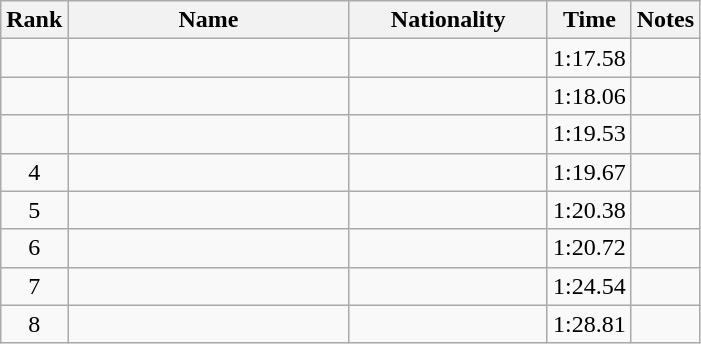<table class="wikitable sortable" style="text-align:center">
<tr>
<th>Rank</th>
<th style="width:180px">Name</th>
<th style="width:125px">Nationality</th>
<th>Time</th>
<th>Notes</th>
</tr>
<tr>
<td></td>
<td style="text-align:left;"></td>
<td style="text-align:left;"></td>
<td>1:17.58</td>
<td></td>
</tr>
<tr>
<td></td>
<td style="text-align:left;"></td>
<td style="text-align:left;"></td>
<td>1:18.06</td>
<td></td>
</tr>
<tr>
<td></td>
<td style="text-align:left;"></td>
<td style="text-align:left;"></td>
<td>1:19.53</td>
<td></td>
</tr>
<tr>
<td>4</td>
<td style="text-align:left;"></td>
<td style="text-align:left;"></td>
<td>1:19.67</td>
<td></td>
</tr>
<tr>
<td>5</td>
<td style="text-align:left;"></td>
<td style="text-align:left;"></td>
<td>1:20.38</td>
<td></td>
</tr>
<tr>
<td>6</td>
<td style="text-align:left;"></td>
<td style="text-align:left;"></td>
<td>1:20.72</td>
<td></td>
</tr>
<tr>
<td>7</td>
<td style="text-align:left;"></td>
<td style="text-align:left;"></td>
<td>1:24.54</td>
<td></td>
</tr>
<tr>
<td>8</td>
<td style="text-align:left;"></td>
<td style="text-align:left;"></td>
<td>1:28.81</td>
<td></td>
</tr>
</table>
